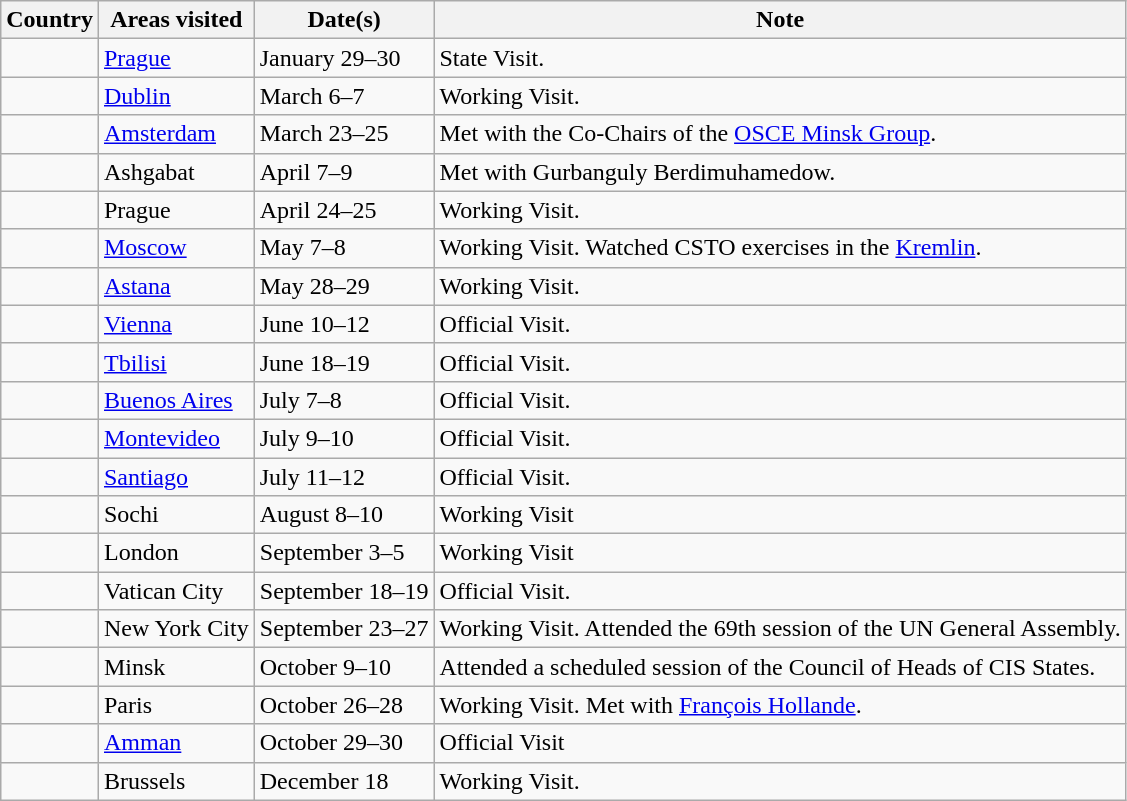<table class="wikitable">
<tr>
<th>Country</th>
<th>Areas visited</th>
<th>Date(s)</th>
<th>Note</th>
</tr>
<tr>
<td></td>
<td><a href='#'>Prague</a></td>
<td>January 29–30</td>
<td>State Visit.</td>
</tr>
<tr>
<td></td>
<td><a href='#'>Dublin</a></td>
<td>March 6–7</td>
<td>Working Visit.</td>
</tr>
<tr>
<td></td>
<td><a href='#'>Amsterdam</a></td>
<td>March 23–25</td>
<td>Met with the Co-Chairs of the <a href='#'>OSCE Minsk Group</a>.</td>
</tr>
<tr>
<td></td>
<td>Ashgabat</td>
<td>April 7–9</td>
<td>Met with Gurbanguly Berdimuhamedow.</td>
</tr>
<tr>
<td></td>
<td>Prague</td>
<td>April 24–25</td>
<td>Working Visit.</td>
</tr>
<tr>
<td></td>
<td><a href='#'>Moscow</a></td>
<td>May 7–8</td>
<td>Working Visit. Watched CSTO exercises in the <a href='#'>Kremlin</a>.</td>
</tr>
<tr>
<td></td>
<td><a href='#'>Astana</a></td>
<td>May 28–29</td>
<td>Working Visit.</td>
</tr>
<tr>
<td></td>
<td><a href='#'>Vienna</a></td>
<td>June 10–12</td>
<td>Official Visit.</td>
</tr>
<tr>
<td></td>
<td><a href='#'>Tbilisi</a></td>
<td>June 18–19</td>
<td>Official Visit.</td>
</tr>
<tr>
<td></td>
<td><a href='#'>Buenos Aires</a></td>
<td>July 7–8</td>
<td>Official Visit.</td>
</tr>
<tr>
<td></td>
<td><a href='#'>Montevideo</a></td>
<td>July 9–10</td>
<td>Official Visit.</td>
</tr>
<tr>
<td></td>
<td><a href='#'>Santiago</a></td>
<td>July 11–12</td>
<td>Official Visit.</td>
</tr>
<tr>
<td></td>
<td>Sochi</td>
<td>August 8–10</td>
<td>Working Visit</td>
</tr>
<tr>
<td></td>
<td>London</td>
<td>September 3–5</td>
<td>Working Visit</td>
</tr>
<tr>
<td></td>
<td>Vatican City</td>
<td>September 18–19</td>
<td>Official Visit.</td>
</tr>
<tr>
<td></td>
<td>New York City</td>
<td>September 23–27</td>
<td>Working Visit. Attended the 69th session of the UN General Assembly.</td>
</tr>
<tr>
<td></td>
<td>Minsk</td>
<td>October 9–10</td>
<td>Attended a scheduled session of the Council of Heads of CIS States.</td>
</tr>
<tr>
<td></td>
<td>Paris</td>
<td>October 26–28</td>
<td>Working Visit. Met with <a href='#'>François Hollande</a>.</td>
</tr>
<tr>
<td></td>
<td><a href='#'>Amman</a></td>
<td>October 29–30</td>
<td>Official Visit</td>
</tr>
<tr>
<td></td>
<td>Brussels</td>
<td>December 18</td>
<td>Working Visit.</td>
</tr>
</table>
